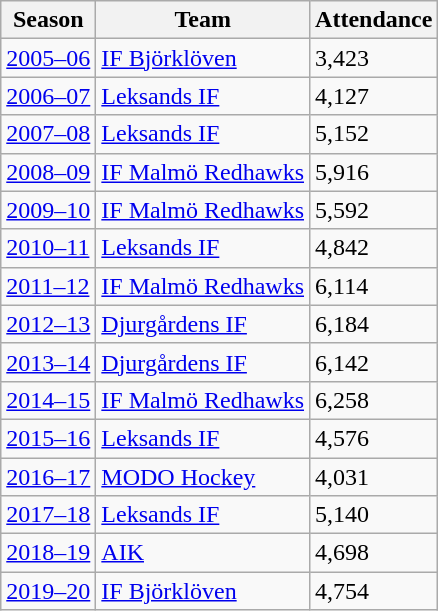<table class="wikitable">
<tr>
<th>Season</th>
<th>Team</th>
<th>Attendance</th>
</tr>
<tr>
<td><a href='#'>2005–06</a></td>
<td><a href='#'>IF Björklöven</a></td>
<td>3,423</td>
</tr>
<tr>
<td><a href='#'>2006–07</a></td>
<td><a href='#'>Leksands IF</a></td>
<td>4,127</td>
</tr>
<tr>
<td><a href='#'>2007–08</a></td>
<td><a href='#'>Leksands IF</a></td>
<td>5,152</td>
</tr>
<tr>
<td><a href='#'>2008–09</a></td>
<td><a href='#'>IF Malmö Redhawks</a></td>
<td>5,916</td>
</tr>
<tr>
<td><a href='#'>2009–10</a></td>
<td><a href='#'>IF Malmö Redhawks</a></td>
<td>5,592</td>
</tr>
<tr>
<td><a href='#'>2010–11</a></td>
<td><a href='#'>Leksands IF</a></td>
<td>4,842</td>
</tr>
<tr>
<td><a href='#'>2011–12</a></td>
<td><a href='#'>IF Malmö Redhawks</a></td>
<td>6,114</td>
</tr>
<tr>
<td><a href='#'>2012–13</a></td>
<td><a href='#'>Djurgårdens IF</a></td>
<td>6,184</td>
</tr>
<tr>
<td><a href='#'>2013–14</a></td>
<td><a href='#'>Djurgårdens IF</a></td>
<td>6,142</td>
</tr>
<tr>
<td><a href='#'>2014–15</a></td>
<td><a href='#'>IF Malmö Redhawks</a></td>
<td>6,258</td>
</tr>
<tr>
<td><a href='#'>2015–16</a></td>
<td><a href='#'>Leksands IF</a></td>
<td>4,576</td>
</tr>
<tr>
<td><a href='#'>2016–17</a></td>
<td><a href='#'>MODO Hockey</a></td>
<td>4,031</td>
</tr>
<tr>
<td><a href='#'>2017–18</a></td>
<td><a href='#'>Leksands IF</a></td>
<td>5,140</td>
</tr>
<tr>
<td><a href='#'>2018–19</a></td>
<td><a href='#'>AIK</a></td>
<td>4,698</td>
</tr>
<tr>
<td><a href='#'>2019–20</a></td>
<td><a href='#'>IF Björklöven</a></td>
<td>4,754</td>
</tr>
</table>
